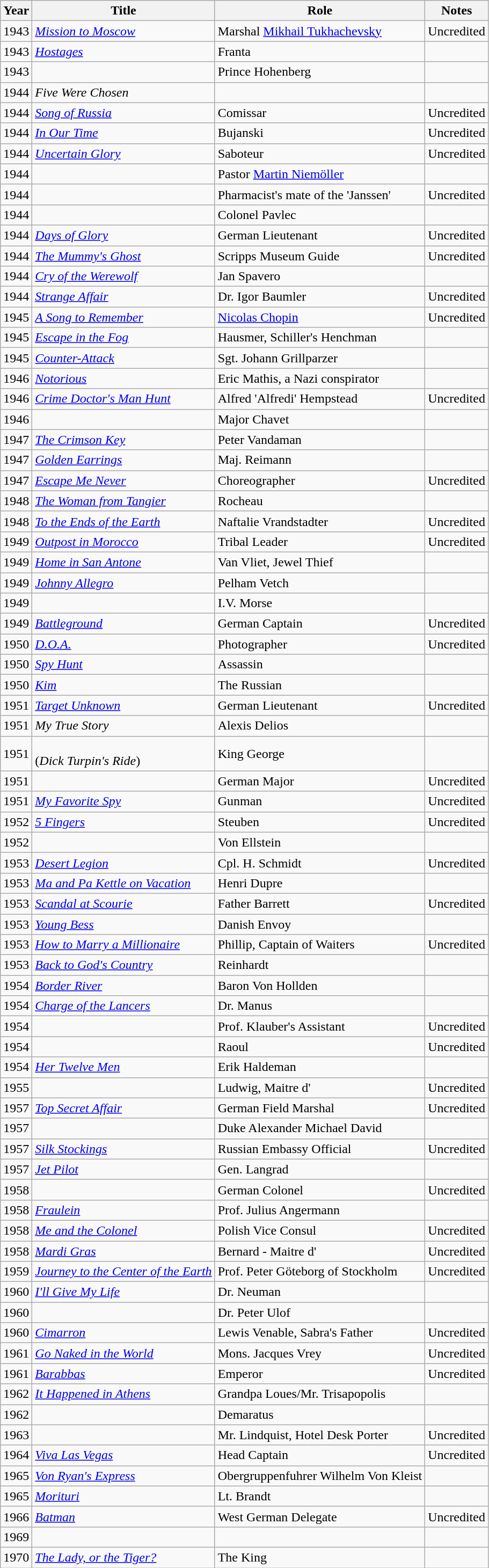<table class="wikitable sortable">
<tr>
<th>Year</th>
<th>Title</th>
<th>Role</th>
<th class="unsortable">Notes</th>
</tr>
<tr>
<td>1943</td>
<td><em><a href='#'>Mission to Moscow</a></em></td>
<td>Marshal <a href='#'>Mikhail Tukhachevsky</a></td>
<td>Uncredited</td>
</tr>
<tr>
<td>1943</td>
<td><em><a href='#'>Hostages</a></em></td>
<td>Franta</td>
<td></td>
</tr>
<tr>
<td>1943</td>
<td><em></em></td>
<td>Prince Hohenberg</td>
<td></td>
</tr>
<tr>
<td>1944</td>
<td><em>Five Were Chosen</em></td>
<td></td>
<td></td>
</tr>
<tr>
<td>1944</td>
<td><em><a href='#'>Song of Russia</a></em></td>
<td>Comissar</td>
<td>Uncredited</td>
</tr>
<tr>
<td>1944</td>
<td><em><a href='#'>In Our Time</a></em></td>
<td>Bujanski</td>
<td>Uncredited</td>
</tr>
<tr>
<td>1944</td>
<td><em><a href='#'>Uncertain Glory</a></em></td>
<td>Saboteur</td>
<td>Uncredited</td>
</tr>
<tr>
<td>1944</td>
<td><em></em></td>
<td>Pastor <a href='#'>Martin Niemöller</a></td>
<td></td>
</tr>
<tr>
<td>1944</td>
<td><em></em></td>
<td>Pharmacist's mate of the 'Janssen'</td>
<td>Uncredited</td>
</tr>
<tr>
<td>1944</td>
<td><em></em></td>
<td>Colonel Pavlec</td>
<td></td>
</tr>
<tr>
<td>1944</td>
<td><em><a href='#'>Days of Glory</a></em></td>
<td>German Lieutenant</td>
<td>Uncredited</td>
</tr>
<tr>
<td>1944</td>
<td><em><a href='#'>The Mummy's Ghost</a></em></td>
<td>Scripps Museum Guide</td>
<td>Uncredited</td>
</tr>
<tr>
<td>1944</td>
<td><em><a href='#'>Cry of the Werewolf</a></em></td>
<td>Jan Spavero</td>
<td></td>
</tr>
<tr>
<td>1944</td>
<td><em><a href='#'>Strange Affair</a></em></td>
<td>Dr. Igor Baumler</td>
<td>Uncredited</td>
</tr>
<tr>
<td>1945</td>
<td><em><a href='#'>A Song to Remember</a></em></td>
<td><a href='#'>Nicolas Chopin</a></td>
<td>Uncredited</td>
</tr>
<tr>
<td>1945</td>
<td><em><a href='#'>Escape in the Fog</a></em></td>
<td>Hausmer, Schiller's Henchman</td>
<td></td>
</tr>
<tr>
<td>1945</td>
<td><em><a href='#'>Counter-Attack</a></em></td>
<td>Sgt. Johann Grillparzer</td>
<td></td>
</tr>
<tr>
<td>1946</td>
<td><em><a href='#'>Notorious</a></em></td>
<td>Eric Mathis, a Nazi conspirator</td>
<td></td>
</tr>
<tr>
<td>1946</td>
<td><em><a href='#'>Crime Doctor's Man Hunt</a></em></td>
<td>Alfred 'Alfredi' Hempstead</td>
<td>Uncredited</td>
</tr>
<tr>
<td>1946</td>
<td><em></em></td>
<td>Major Chavet</td>
<td></td>
</tr>
<tr>
<td>1947</td>
<td><em><a href='#'>The Crimson Key</a></em></td>
<td>Peter Vandaman</td>
<td></td>
</tr>
<tr>
<td>1947</td>
<td><em><a href='#'>Golden Earrings</a></em></td>
<td>Maj. Reimann</td>
<td></td>
</tr>
<tr>
<td>1947</td>
<td><em><a href='#'>Escape Me Never</a></em></td>
<td>Choreographer</td>
<td>Uncredited</td>
</tr>
<tr>
<td>1948</td>
<td><em><a href='#'>The Woman from Tangier</a></em></td>
<td>Rocheau</td>
<td></td>
</tr>
<tr>
<td>1948</td>
<td><em><a href='#'>To the Ends of the Earth</a></em></td>
<td>Naftalie Vrandstadter</td>
<td>Uncredited</td>
</tr>
<tr>
<td>1949</td>
<td><em><a href='#'>Outpost in Morocco</a></em></td>
<td>Tribal Leader</td>
<td>Uncredited</td>
</tr>
<tr>
<td>1949</td>
<td><em><a href='#'>Home in San Antone</a></em></td>
<td>Van Vliet, Jewel Thief</td>
<td></td>
</tr>
<tr>
<td>1949</td>
<td><em><a href='#'>Johnny Allegro</a></em></td>
<td>Pelham Vetch</td>
<td></td>
</tr>
<tr>
<td>1949</td>
<td><em></em></td>
<td>I.V. Morse</td>
<td></td>
</tr>
<tr>
<td>1949</td>
<td><em><a href='#'>Battleground</a></em></td>
<td>German Captain</td>
<td>Uncredited</td>
</tr>
<tr>
<td>1950</td>
<td><em><a href='#'>D.O.A.</a></em></td>
<td>Photographer</td>
<td>Uncredited</td>
</tr>
<tr>
<td>1950</td>
<td><em><a href='#'>Spy Hunt</a></em></td>
<td>Assassin</td>
<td></td>
</tr>
<tr>
<td>1950</td>
<td><em><a href='#'>Kim</a></em></td>
<td>The Russian</td>
<td></td>
</tr>
<tr>
<td>1951</td>
<td><em><a href='#'>Target Unknown</a></em></td>
<td>German Lieutenant</td>
<td>Uncredited</td>
</tr>
<tr>
<td>1951</td>
<td><em>My True Story</em></td>
<td>Alexis Delios</td>
<td></td>
</tr>
<tr>
<td>1951</td>
<td><em></em><br>(<em>Dick Turpin's Ride</em>)</td>
<td>King George</td>
<td></td>
</tr>
<tr>
<td>1951</td>
<td><em></em></td>
<td>German Major</td>
<td>Uncredited</td>
</tr>
<tr>
<td>1951</td>
<td><em><a href='#'>My Favorite Spy</a></em></td>
<td>Gunman</td>
<td>Uncredited</td>
</tr>
<tr>
<td>1952</td>
<td><em><a href='#'>5 Fingers</a></em></td>
<td>Steuben</td>
<td>Uncredited</td>
</tr>
<tr>
<td>1952</td>
<td><em></em></td>
<td>Von Ellstein</td>
<td></td>
</tr>
<tr>
<td>1953</td>
<td><em><a href='#'>Desert Legion</a></em></td>
<td>Cpl. H. Schmidt</td>
<td>Uncredited</td>
</tr>
<tr>
<td>1953</td>
<td><em><a href='#'>Ma and Pa Kettle on Vacation</a></em></td>
<td>Henri Dupre</td>
<td></td>
</tr>
<tr>
<td>1953</td>
<td><em><a href='#'>Scandal at Scourie</a></em></td>
<td>Father Barrett</td>
<td>Uncredited</td>
</tr>
<tr>
<td>1953</td>
<td><em><a href='#'>Young Bess</a></em></td>
<td>Danish Envoy</td>
<td></td>
</tr>
<tr>
<td>1953</td>
<td><em><a href='#'>How to Marry a Millionaire</a></em></td>
<td>Phillip, Captain of Waiters</td>
<td>Uncredited</td>
</tr>
<tr>
<td>1953</td>
<td><em><a href='#'>Back to God's Country</a></em></td>
<td>Reinhardt</td>
<td></td>
</tr>
<tr>
<td>1954</td>
<td><em><a href='#'>Border River</a></em></td>
<td>Baron Von Hollden</td>
<td></td>
</tr>
<tr>
<td>1954</td>
<td><em><a href='#'>Charge of the Lancers</a></em></td>
<td>Dr. Manus</td>
<td></td>
</tr>
<tr>
<td>1954</td>
<td><em></em></td>
<td>Prof. Klauber's Assistant</td>
<td>Uncredited</td>
</tr>
<tr>
<td>1954</td>
<td><em></em></td>
<td>Raoul</td>
<td>Uncredited</td>
</tr>
<tr>
<td>1954</td>
<td><em><a href='#'>Her Twelve Men</a></em></td>
<td>Erik Haldeman</td>
<td></td>
</tr>
<tr>
<td>1955</td>
<td><em></em></td>
<td>Ludwig, Maitre d'</td>
<td>Uncredited</td>
</tr>
<tr>
<td>1957</td>
<td><em><a href='#'>Top Secret Affair</a></em></td>
<td>German Field Marshal</td>
<td>Uncredited</td>
</tr>
<tr>
<td>1957</td>
<td><em></em></td>
<td>Duke Alexander Michael David</td>
<td></td>
</tr>
<tr>
<td>1957</td>
<td><em><a href='#'>Silk Stockings</a></em></td>
<td>Russian Embassy Official</td>
<td>Uncredited</td>
</tr>
<tr>
<td>1957</td>
<td><em><a href='#'>Jet Pilot</a></em></td>
<td>Gen. Langrad</td>
<td></td>
</tr>
<tr>
<td>1958</td>
<td><em></em></td>
<td>German Colonel</td>
<td>Uncredited</td>
</tr>
<tr>
<td>1958</td>
<td><em><a href='#'>Fraulein</a></em></td>
<td>Prof. Julius Angermann</td>
<td></td>
</tr>
<tr>
<td>1958</td>
<td><em><a href='#'>Me and the Colonel</a></em></td>
<td>Polish Vice Consul</td>
<td>Uncredited</td>
</tr>
<tr>
<td>1958</td>
<td><em><a href='#'>Mardi Gras</a></em></td>
<td>Bernard - Maitre d'</td>
<td>Uncredited</td>
</tr>
<tr>
<td>1959</td>
<td><em><a href='#'>Journey to the Center of the Earth</a></em></td>
<td>Prof. Peter Göteborg of Stockholm</td>
<td>Uncredited</td>
</tr>
<tr>
<td>1960</td>
<td><em><a href='#'>I'll Give My Life</a></em></td>
<td>Dr. Neuman</td>
<td></td>
</tr>
<tr>
<td>1960</td>
<td><em></em></td>
<td>Dr. Peter Ulof</td>
<td></td>
</tr>
<tr>
<td>1960</td>
<td><em><a href='#'>Cimarron</a></em></td>
<td>Lewis Venable, Sabra's Father</td>
<td>Uncredited</td>
</tr>
<tr>
<td>1961</td>
<td><em><a href='#'>Go Naked in the World</a></em></td>
<td>Mons. Jacques Vrey</td>
<td>Uncredited</td>
</tr>
<tr>
<td>1961</td>
<td><em><a href='#'>Barabbas</a></em></td>
<td>Emperor</td>
<td>Uncredited</td>
</tr>
<tr>
<td>1962</td>
<td><em><a href='#'>It Happened in Athens</a></em></td>
<td>Grandpa Loues/Mr. Trisapopolis</td>
<td></td>
</tr>
<tr>
<td>1962</td>
<td><em></em></td>
<td>Demaratus</td>
<td></td>
</tr>
<tr>
<td>1963</td>
<td><em></em></td>
<td>Mr. Lindquist, Hotel Desk Porter</td>
<td>Uncredited</td>
</tr>
<tr>
<td>1964</td>
<td><em><a href='#'>Viva Las Vegas</a></em></td>
<td>Head Captain</td>
<td>Uncredited</td>
</tr>
<tr>
<td>1965</td>
<td><em><a href='#'>Von Ryan's Express</a></em></td>
<td>Obergruppenfuhrer Wilhelm Von Kleist</td>
<td></td>
</tr>
<tr>
<td>1965</td>
<td><em><a href='#'>Morituri</a></em></td>
<td>Lt. Brandt</td>
<td></td>
</tr>
<tr>
<td>1966</td>
<td><em><a href='#'>Batman</a></em></td>
<td>West German Delegate</td>
<td>Uncredited</td>
</tr>
<tr>
<td>1969</td>
<td><em></em></td>
<td></td>
<td></td>
</tr>
<tr>
<td>1970</td>
<td><em><a href='#'>The Lady, or the Tiger?</a></em></td>
<td>The King</td>
<td></td>
</tr>
</table>
